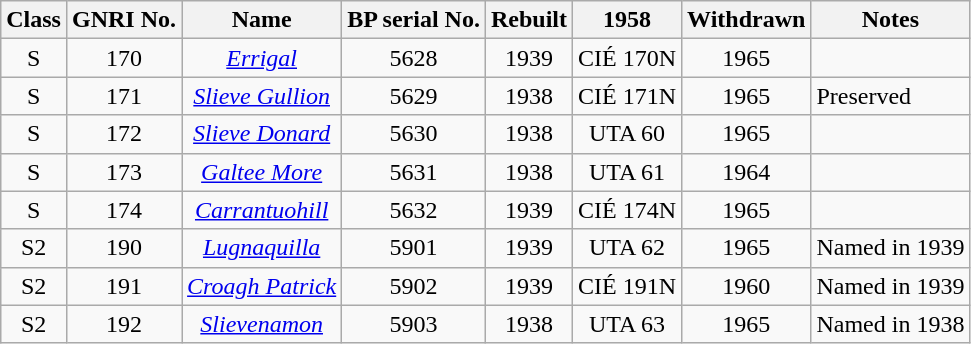<table class=wikitable style=text-align:center>
<tr>
<th>Class</th>
<th>GNRI No.</th>
<th>Name</th>
<th>BP serial No.</th>
<th>Rebuilt</th>
<th>1958</th>
<th>Withdrawn</th>
<th>Notes</th>
</tr>
<tr>
<td>S</td>
<td>170</td>
<td><em><a href='#'>Errigal</a></em></td>
<td>5628</td>
<td>1939</td>
<td>CIÉ 170N</td>
<td>1965</td>
<td align=left></td>
</tr>
<tr>
<td>S</td>
<td>171</td>
<td><em><a href='#'>Slieve Gullion</a></em></td>
<td>5629</td>
<td>1938</td>
<td>CIÉ 171N</td>
<td>1965</td>
<td align=left>Preserved</td>
</tr>
<tr>
<td>S</td>
<td>172</td>
<td><em><a href='#'>Slieve Donard</a></em></td>
<td>5630</td>
<td>1938</td>
<td>UTA 60</td>
<td>1965</td>
<td align=left></td>
</tr>
<tr>
<td>S</td>
<td>173</td>
<td><em><a href='#'>Galtee More</a></em></td>
<td>5631</td>
<td>1938</td>
<td>UTA 61</td>
<td>1964</td>
<td align=left></td>
</tr>
<tr>
<td>S</td>
<td>174</td>
<td><em><a href='#'>Carrantuohill</a></em></td>
<td>5632</td>
<td>1939</td>
<td>CIÉ 174N</td>
<td>1965</td>
<td align=left></td>
</tr>
<tr>
<td>S2</td>
<td>190</td>
<td><em><a href='#'>Lugnaquilla</a></em></td>
<td>5901</td>
<td>1939</td>
<td>UTA 62</td>
<td>1965</td>
<td align=left>Named in 1939</td>
</tr>
<tr>
<td>S2</td>
<td>191</td>
<td><em><a href='#'>Croagh Patrick</a></em></td>
<td>5902</td>
<td>1939</td>
<td>CIÉ 191N</td>
<td>1960</td>
<td align=left>Named in 1939</td>
</tr>
<tr>
<td>S2</td>
<td>192</td>
<td><em><a href='#'>Slievenamon</a></em></td>
<td>5903</td>
<td>1938</td>
<td>UTA 63</td>
<td>1965</td>
<td align=left>Named in 1938</td>
</tr>
</table>
